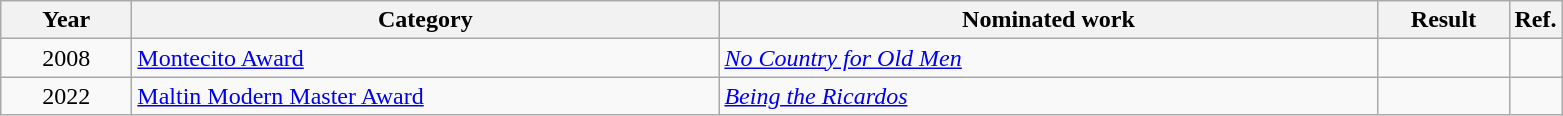<table class=wikitable>
<tr>
<th scope="col" style="width:5em;">Year</th>
<th scope="col" style="width:24em;">Category</th>
<th scope="col" style="width:27em;">Nominated work</th>
<th scope="col" style="width:5em;">Result</th>
<th>Ref.</th>
</tr>
<tr>
<td style="text-align:center;">2008</td>
<td><a href='#'>Montecito Award</a></td>
<td><em><a href='#'>No Country for Old Men</a></em></td>
<td></td>
<td></td>
</tr>
<tr>
<td align=center>2022</td>
<td><a href='#'>Maltin Modern Master Award</a></td>
<td><em><a href='#'>Being the Ricardos</a></em></td>
<td></td>
<td></td>
</tr>
</table>
